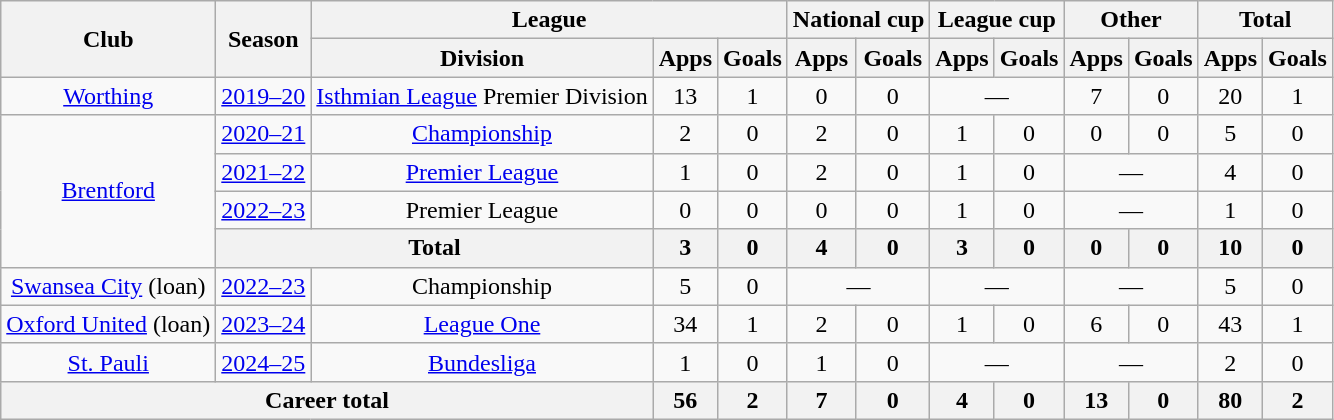<table class="wikitable" style="text-align:center">
<tr>
<th rowspan="2">Club</th>
<th rowspan="2">Season</th>
<th colspan="3">League</th>
<th colspan="2">National cup</th>
<th colspan="2">League cup</th>
<th colspan="2">Other</th>
<th colspan="2">Total</th>
</tr>
<tr>
<th>Division</th>
<th>Apps</th>
<th>Goals</th>
<th>Apps</th>
<th>Goals</th>
<th>Apps</th>
<th>Goals</th>
<th>Apps</th>
<th>Goals</th>
<th>Apps</th>
<th>Goals</th>
</tr>
<tr>
<td><a href='#'>Worthing</a></td>
<td><a href='#'>2019–20</a></td>
<td><a href='#'>Isthmian League</a> Premier Division</td>
<td>13</td>
<td>1</td>
<td>0</td>
<td>0</td>
<td colspan="2">―</td>
<td>7</td>
<td>0</td>
<td>20</td>
<td>1</td>
</tr>
<tr>
<td rowspan="4"><a href='#'>Brentford</a></td>
<td><a href='#'>2020–21</a></td>
<td><a href='#'>Championship</a></td>
<td>2</td>
<td>0</td>
<td>2</td>
<td>0</td>
<td>1</td>
<td>0</td>
<td>0</td>
<td>0</td>
<td>5</td>
<td>0</td>
</tr>
<tr>
<td><a href='#'>2021–22</a></td>
<td><a href='#'>Premier League</a></td>
<td>1</td>
<td>0</td>
<td>2</td>
<td>0</td>
<td>1</td>
<td>0</td>
<td colspan="2">―</td>
<td>4</td>
<td>0</td>
</tr>
<tr>
<td><a href='#'>2022–23</a></td>
<td>Premier League</td>
<td>0</td>
<td>0</td>
<td>0</td>
<td>0</td>
<td>1</td>
<td>0</td>
<td colspan="2">―</td>
<td>1</td>
<td>0</td>
</tr>
<tr>
<th colspan="2">Total</th>
<th>3</th>
<th>0</th>
<th>4</th>
<th>0</th>
<th>3</th>
<th>0</th>
<th>0</th>
<th>0</th>
<th>10</th>
<th>0</th>
</tr>
<tr>
<td><a href='#'>Swansea City</a> (loan)</td>
<td><a href='#'>2022–23</a></td>
<td>Championship</td>
<td>5</td>
<td>0</td>
<td colspan="2">―</td>
<td colspan="2">―</td>
<td colspan="2">―</td>
<td>5</td>
<td>0</td>
</tr>
<tr>
<td><a href='#'>Oxford United</a> (loan)</td>
<td><a href='#'>2023–24</a></td>
<td><a href='#'>League One</a></td>
<td>34</td>
<td>1</td>
<td>2</td>
<td>0</td>
<td>1</td>
<td>0</td>
<td>6</td>
<td>0</td>
<td>43</td>
<td>1</td>
</tr>
<tr>
<td><a href='#'>St. Pauli</a></td>
<td><a href='#'>2024–25</a></td>
<td><a href='#'>Bundesliga</a></td>
<td>1</td>
<td>0</td>
<td>1</td>
<td>0</td>
<td colspan="2">―</td>
<td colspan="2">―</td>
<td>2</td>
<td>0</td>
</tr>
<tr>
<th colspan="3">Career total</th>
<th>56</th>
<th>2</th>
<th>7</th>
<th>0</th>
<th>4</th>
<th>0</th>
<th>13</th>
<th>0</th>
<th>80</th>
<th>2</th>
</tr>
</table>
